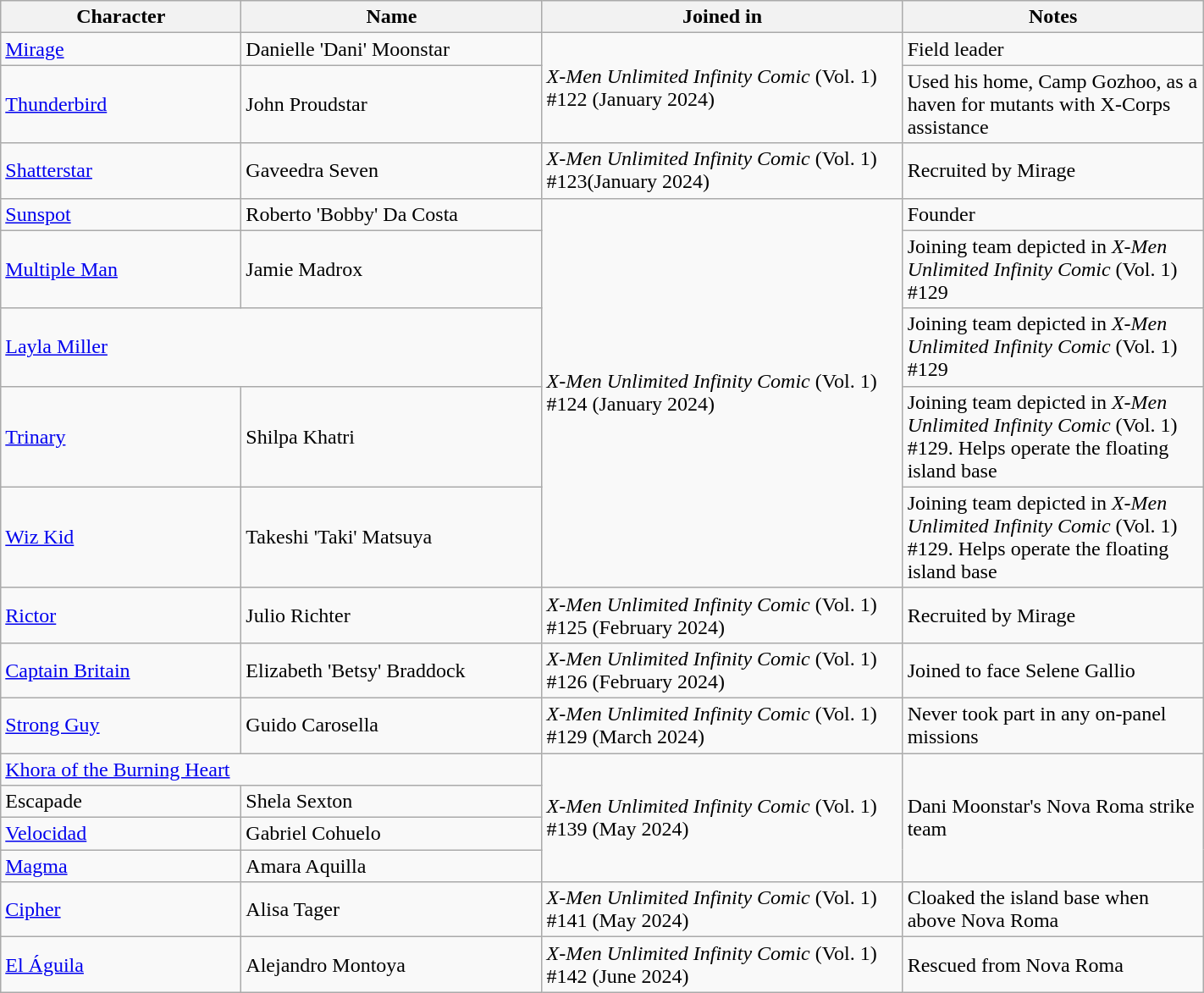<table class="wikitable sortable" style="width:75%;">
<tr>
<th style="width:20%;">Character</th>
<th style="width:25%;">Name</th>
<th style="width:30%;">Joined in</th>
<th style="width:50%;">Notes</th>
</tr>
<tr>
<td><a href='#'>Mirage</a></td>
<td>Danielle 'Dani' Moonstar</td>
<td rowspan=2><em>X-Men Unlimited Infinity Comic</em> (Vol. 1) #122 (January 2024)</td>
<td>Field leader</td>
</tr>
<tr>
<td><a href='#'>Thunderbird</a></td>
<td>John Proudstar</td>
<td>Used his home, Camp Gozhoo, as a haven for mutants with X-Corps assistance</td>
</tr>
<tr>
<td><a href='#'>Shatterstar</a></td>
<td>Gaveedra Seven</td>
<td><em>X-Men Unlimited Infinity Comic</em> (Vol. 1) #123(January 2024)</td>
<td>Recruited by Mirage</td>
</tr>
<tr>
<td><a href='#'>Sunspot</a></td>
<td>Roberto 'Bobby' Da Costa</td>
<td rowspan=5><em>X-Men Unlimited Infinity Comic</em> (Vol. 1) #124 (January 2024)</td>
<td>Founder</td>
</tr>
<tr>
<td><a href='#'>Multiple Man</a></td>
<td>Jamie Madrox</td>
<td>Joining team depicted in <em>X-Men Unlimited Infinity Comic</em> (Vol. 1) #129</td>
</tr>
<tr>
<td colspan=2><a href='#'>Layla Miller</a></td>
<td>Joining team depicted in <em>X-Men Unlimited Infinity Comic</em> (Vol. 1) #129</td>
</tr>
<tr>
<td><a href='#'>Trinary</a></td>
<td>Shilpa Khatri</td>
<td>Joining team depicted in <em>X-Men Unlimited Infinity Comic</em> (Vol. 1) #129. Helps operate the floating island base</td>
</tr>
<tr>
<td><a href='#'>Wiz Kid</a></td>
<td>Takeshi 'Taki' Matsuya</td>
<td>Joining team depicted in <em>X-Men Unlimited Infinity Comic</em> (Vol. 1) #129. Helps operate the floating island base</td>
</tr>
<tr>
<td><a href='#'>Rictor</a></td>
<td>Julio Richter</td>
<td><em>X-Men Unlimited Infinity Comic</em> (Vol. 1) #125 (February 2024)</td>
<td>Recruited by Mirage</td>
</tr>
<tr>
<td><a href='#'>Captain Britain</a></td>
<td>Elizabeth 'Betsy' Braddock</td>
<td><em>X-Men Unlimited Infinity Comic</em> (Vol. 1) #126 (February 2024)</td>
<td>Joined to face Selene Gallio</td>
</tr>
<tr>
<td><a href='#'>Strong Guy</a></td>
<td>Guido Carosella</td>
<td><em>X-Men Unlimited Infinity Comic</em> (Vol. 1) #129 (March 2024)</td>
<td>Never took part in any on-panel missions</td>
</tr>
<tr>
<td colspan=2><a href='#'>Khora of the Burning Heart</a></td>
<td rowspan=4><em>X-Men Unlimited Infinity Comic</em> (Vol. 1) #139 (May 2024)</td>
<td rowspan=4>Dani Moonstar's Nova Roma strike team</td>
</tr>
<tr>
<td>Escapade</td>
<td>Shela Sexton</td>
</tr>
<tr>
<td><a href='#'>Velocidad</a></td>
<td>Gabriel Cohuelo</td>
</tr>
<tr>
<td><a href='#'>Magma</a></td>
<td>Amara Aquilla</td>
</tr>
<tr>
<td><a href='#'>Cipher</a></td>
<td>Alisa Tager</td>
<td><em>X-Men Unlimited Infinity Comic</em> (Vol. 1) #141 (May 2024)</td>
<td>Cloaked the island base when above Nova Roma</td>
</tr>
<tr>
<td><a href='#'>El Águila</a></td>
<td>Alejandro Montoya</td>
<td><em>X-Men Unlimited Infinity Comic</em> (Vol. 1) #142 (June 2024)</td>
<td>Rescued from Nova Roma</td>
</tr>
</table>
